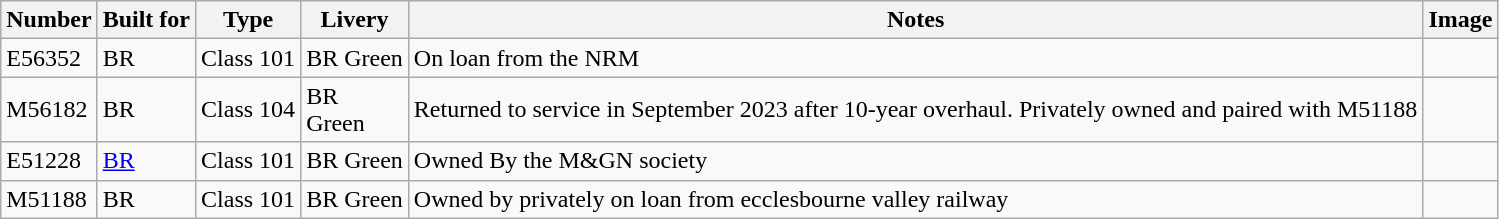<table class="wikitable">
<tr>
<th>Number</th>
<th>Built for</th>
<th>Type</th>
<th>Livery</th>
<th>Notes</th>
<th>Image</th>
</tr>
<tr>
<td>E56352</td>
<td>BR</td>
<td>Class 101</td>
<td>BR Green</td>
<td>On loan from the NRM</td>
<td></td>
</tr>
<tr>
<td>M56182</td>
<td>BR</td>
<td>Class 104</td>
<td>BR<br>Green</td>
<td>Returned to service in September 2023 after 10-year overhaul. Privately owned and paired with M51188</td>
<td></td>
</tr>
<tr>
<td>E51228</td>
<td><a href='#'>BR</a></td>
<td>Class 101</td>
<td>BR Green</td>
<td>Owned By the M&GN society</td>
<td></td>
</tr>
<tr>
<td>M51188</td>
<td>BR</td>
<td>Class 101</td>
<td>BR Green</td>
<td>Owned by privately on loan from ecclesbourne valley railway</td>
<td></td>
</tr>
</table>
